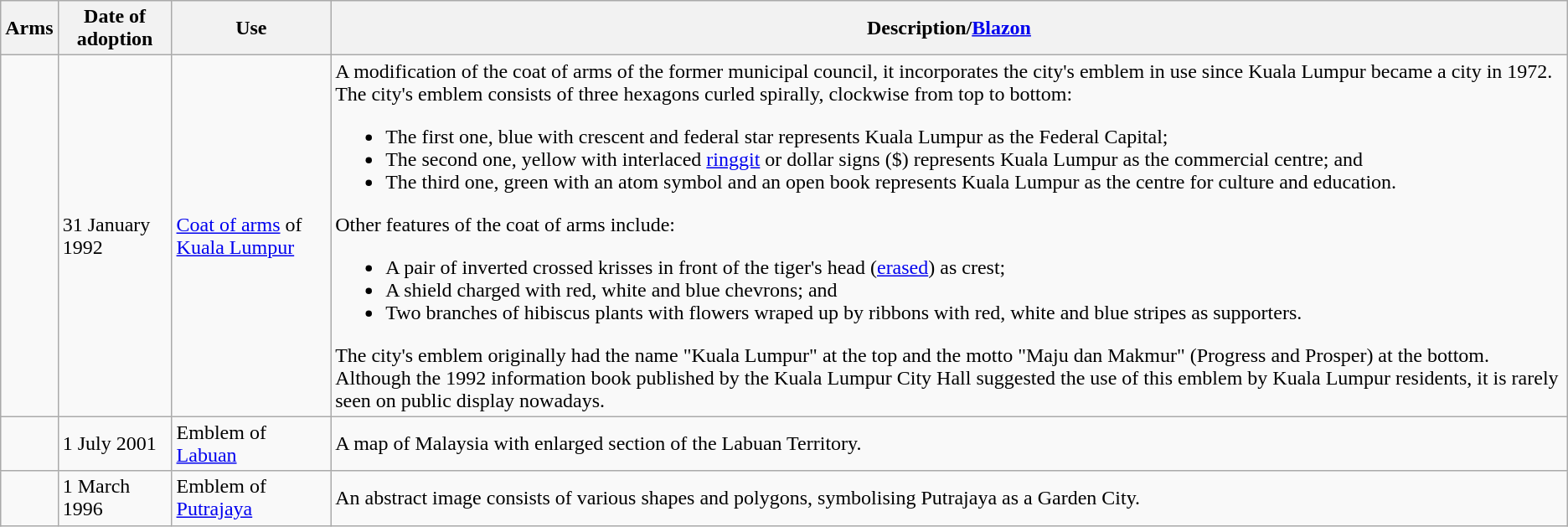<table class="wikitable">
<tr>
<th>Arms</th>
<th>Date of adoption</th>
<th>Use</th>
<th>Description/<a href='#'>Blazon</a></th>
</tr>
<tr>
<td></td>
<td>31 January 1992</td>
<td><a href='#'>Coat of arms</a> of <a href='#'>Kuala Lumpur</a></td>
<td>A modification of the coat of arms of the former municipal council, it incorporates the city's emblem in use since Kuala Lumpur became a city in 1972. The city's emblem consists of three hexagons curled spirally, clockwise from top to bottom:<br><ul><li>The first one, blue with crescent and federal star represents Kuala Lumpur as the Federal Capital;</li><li>The second one, yellow with interlaced <a href='#'>ringgit</a> or dollar signs ($) represents Kuala Lumpur as the commercial centre; and</li><li>The third one, green with an atom symbol and an open book represents Kuala Lumpur as the centre for culture and education.</li></ul>Other features of the coat of arms include:<ul><li>A pair of inverted crossed krisses in front of the tiger's head (<a href='#'>erased</a>) as crest;</li><li>A shield charged with red, white and blue chevrons; and</li><li>Two branches of hibiscus plants with flowers wraped up by ribbons with red, white and blue stripes as supporters.</li></ul>The city's emblem originally had the name "Kuala Lumpur" at the top and the motto "Maju dan Makmur" (Progress and Prosper) at the bottom. Although the 1992 information book published by the Kuala Lumpur City Hall suggested the use of this emblem by Kuala Lumpur residents, it is rarely seen on public display nowadays.</td>
</tr>
<tr>
<td></td>
<td>1 July 2001</td>
<td>Emblem of <a href='#'>Labuan</a></td>
<td>A map of Malaysia with enlarged section of the Labuan Territory.</td>
</tr>
<tr>
<td></td>
<td>1 March 1996</td>
<td>Emblem of <a href='#'>Putrajaya</a></td>
<td>An abstract image consists of various shapes and polygons, symbolising Putrajaya as a Garden City.</td>
</tr>
</table>
